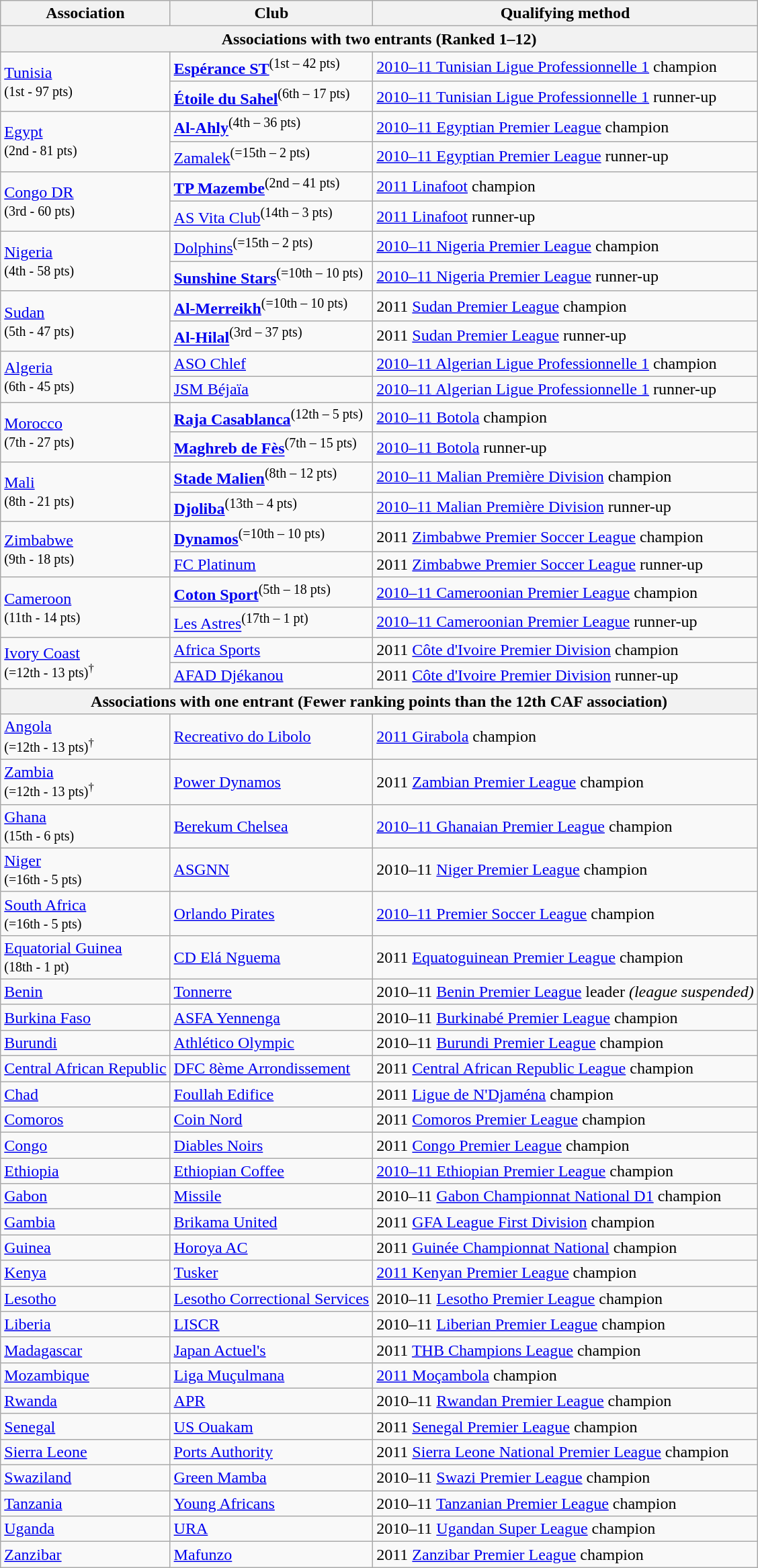<table class="wikitable">
<tr>
<th>Association</th>
<th>Club</th>
<th>Qualifying method</th>
</tr>
<tr>
<th colspan="3">Associations with two entrants (Ranked 1–12)</th>
</tr>
<tr>
<td rowspan="2"> <a href='#'>Tunisia</a><br><small>(1st - 97 pts)</small></td>
<td><strong><a href='#'>Espérance ST</a></strong><sup>(1st – 42 pts)</sup></td>
<td><a href='#'>2010–11 Tunisian Ligue Professionnelle 1</a> champion</td>
</tr>
<tr>
<td><strong><a href='#'>Étoile du Sahel</a></strong><sup>(6th – 17 pts)</sup></td>
<td><a href='#'>2010–11 Tunisian Ligue Professionnelle 1</a> runner-up</td>
</tr>
<tr>
<td rowspan="2"> <a href='#'>Egypt</a><br><small>(2nd - 81 pts)</small></td>
<td><strong><a href='#'>Al-Ahly</a></strong><sup>(4th – 36 pts)</sup></td>
<td><a href='#'>2010–11 Egyptian Premier League</a> champion</td>
</tr>
<tr>
<td><a href='#'>Zamalek</a><sup>(=15th – 2 pts)</sup></td>
<td><a href='#'>2010–11 Egyptian Premier League</a> runner-up</td>
</tr>
<tr>
<td rowspan="2"> <a href='#'>Congo DR</a><br><small>(3rd - 60 pts)</small></td>
<td><strong><a href='#'>TP Mazembe</a></strong><sup>(2nd – 41 pts)</sup></td>
<td><a href='#'>2011 Linafoot</a> champion</td>
</tr>
<tr>
<td><a href='#'>AS Vita Club</a><sup>(14th – 3 pts)</sup></td>
<td><a href='#'>2011 Linafoot</a> runner-up</td>
</tr>
<tr>
<td rowspan="2"> <a href='#'>Nigeria</a><br><small>(4th - 58 pts)</small></td>
<td><a href='#'>Dolphins</a><sup>(=15th – 2 pts)</sup></td>
<td><a href='#'>2010–11 Nigeria Premier League</a> champion</td>
</tr>
<tr>
<td><strong><a href='#'>Sunshine Stars</a></strong><sup>(=10th – 10 pts)</sup></td>
<td><a href='#'>2010–11 Nigeria Premier League</a> runner-up</td>
</tr>
<tr>
<td rowspan="2"> <a href='#'>Sudan</a><br><small>(5th - 47 pts)</small></td>
<td><strong><a href='#'>Al-Merreikh</a></strong><sup>(=10th – 10 pts)</sup></td>
<td>2011 <a href='#'>Sudan Premier League</a> champion</td>
</tr>
<tr>
<td><strong><a href='#'>Al-Hilal</a></strong><sup>(3rd – 37 pts)</sup></td>
<td>2011 <a href='#'>Sudan Premier League</a> runner-up</td>
</tr>
<tr>
<td rowspan="2"> <a href='#'>Algeria</a><br><small>(6th - 45 pts)</small></td>
<td><a href='#'>ASO Chlef</a></td>
<td><a href='#'>2010–11 Algerian Ligue Professionnelle 1</a> champion</td>
</tr>
<tr>
<td><a href='#'>JSM Béjaïa</a></td>
<td><a href='#'>2010–11 Algerian Ligue Professionnelle 1</a> runner-up</td>
</tr>
<tr>
<td rowspan="2"> <a href='#'>Morocco</a><br><small>(7th - 27 pts)</small></td>
<td><strong><a href='#'>Raja Casablanca</a></strong><sup>(12th – 5 pts)</sup></td>
<td><a href='#'>2010–11 Botola</a> champion</td>
</tr>
<tr>
<td><strong><a href='#'>Maghreb de Fès</a></strong><sup>(7th – 15 pts)</sup></td>
<td><a href='#'>2010–11 Botola</a> runner-up</td>
</tr>
<tr>
<td rowspan="2"> <a href='#'>Mali</a><br><small>(8th - 21 pts)</small></td>
<td><strong><a href='#'>Stade Malien</a></strong><sup>(8th – 12 pts)</sup></td>
<td><a href='#'>2010–11 Malian Première Division</a> champion</td>
</tr>
<tr>
<td><strong><a href='#'>Djoliba</a></strong><sup>(13th – 4 pts)</sup></td>
<td><a href='#'>2010–11 Malian Première Division</a> runner-up</td>
</tr>
<tr>
<td rowspan="2"> <a href='#'>Zimbabwe</a><br><small>(9th - 18 pts)</small></td>
<td><strong><a href='#'>Dynamos</a></strong><sup>(=10th – 10 pts)</sup></td>
<td>2011 <a href='#'>Zimbabwe Premier Soccer League</a> champion</td>
</tr>
<tr>
<td><a href='#'>FC Platinum</a></td>
<td>2011 <a href='#'>Zimbabwe Premier Soccer League</a> runner-up</td>
</tr>
<tr>
<td rowspan="2"> <a href='#'>Cameroon</a><br><small>(11th - 14 pts)</small></td>
<td><strong><a href='#'>Coton Sport</a></strong><sup>(5th – 18 pts)</sup></td>
<td><a href='#'>2010–11 Cameroonian Premier League</a> champion</td>
</tr>
<tr>
<td><a href='#'>Les Astres</a><sup>(17th – 1 pt)</sup></td>
<td><a href='#'>2010–11 Cameroonian Premier League</a> runner-up</td>
</tr>
<tr>
<td rowspan="2"> <a href='#'>Ivory Coast</a><br><small>(=12th - 13 pts)<sup>†</sup></small></td>
<td><a href='#'>Africa Sports</a></td>
<td>2011 <a href='#'>Côte d'Ivoire Premier Division</a> champion</td>
</tr>
<tr>
<td><a href='#'>AFAD Djékanou</a></td>
<td>2011 <a href='#'>Côte d'Ivoire Premier Division</a> runner-up</td>
</tr>
<tr>
<th colspan="3">Associations with one entrant (Fewer ranking points than the 12th CAF association)</th>
</tr>
<tr>
<td rowspan="1"> <a href='#'>Angola</a><br><small>(=12th - 13 pts)<sup>†</sup></small></td>
<td><a href='#'>Recreativo do Libolo</a></td>
<td><a href='#'>2011 Girabola</a> champion</td>
</tr>
<tr>
<td rowspan="1"> <a href='#'>Zambia</a><br><small>(=12th - 13 pts)<sup>†</sup></small></td>
<td><a href='#'>Power Dynamos</a></td>
<td>2011 <a href='#'>Zambian Premier League</a> champion</td>
</tr>
<tr>
<td rowspan="1"> <a href='#'>Ghana</a><br><small>(15th - 6 pts)</small></td>
<td><a href='#'>Berekum Chelsea</a></td>
<td><a href='#'>2010–11 Ghanaian Premier League</a> champion</td>
</tr>
<tr>
<td rowspan="1"> <a href='#'>Niger</a><br><small>(=16th - 5 pts)</small></td>
<td><a href='#'>ASGNN</a></td>
<td>2010–11 <a href='#'>Niger Premier League</a> champion</td>
</tr>
<tr>
<td rowspan="1"> <a href='#'>South Africa</a><br><small>(=16th - 5 pts)</small></td>
<td><a href='#'>Orlando Pirates</a></td>
<td><a href='#'>2010–11 Premier Soccer League</a> champion</td>
</tr>
<tr>
<td rowspan="1"> <a href='#'>Equatorial Guinea</a><br><small>(18th - 1 pt)</small></td>
<td><a href='#'>CD Elá Nguema</a></td>
<td>2011 <a href='#'>Equatoguinean Premier League</a> champion</td>
</tr>
<tr>
<td rowspan="1"> <a href='#'>Benin</a></td>
<td><a href='#'>Tonnerre</a></td>
<td>2010–11 <a href='#'>Benin Premier League</a> leader <em>(league suspended)</em></td>
</tr>
<tr>
<td rowspan="1"> <a href='#'>Burkina Faso</a></td>
<td><a href='#'>ASFA Yennenga</a></td>
<td>2010–11 <a href='#'>Burkinabé Premier League</a> champion</td>
</tr>
<tr>
<td rowspan="1"> <a href='#'>Burundi</a></td>
<td><a href='#'>Athlético Olympic</a></td>
<td>2010–11 <a href='#'>Burundi Premier League</a> champion</td>
</tr>
<tr>
<td rowspan="1"> <a href='#'>Central African Republic</a></td>
<td><a href='#'>DFC 8ème Arrondissement</a></td>
<td>2011 <a href='#'>Central African Republic League</a> champion</td>
</tr>
<tr>
<td rowspan="1"> <a href='#'>Chad</a></td>
<td><a href='#'>Foullah Edifice</a></td>
<td>2011 <a href='#'>Ligue de N'Djaména</a> champion</td>
</tr>
<tr>
<td rowspan="1"> <a href='#'>Comoros</a></td>
<td><a href='#'>Coin Nord</a></td>
<td>2011 <a href='#'>Comoros Premier League</a> champion</td>
</tr>
<tr>
<td rowspan="1"> <a href='#'>Congo</a></td>
<td><a href='#'>Diables Noirs</a></td>
<td>2011 <a href='#'>Congo Premier League</a> champion</td>
</tr>
<tr>
<td rowspan="1"> <a href='#'>Ethiopia</a></td>
<td><a href='#'>Ethiopian Coffee</a></td>
<td><a href='#'>2010–11 Ethiopian Premier League</a> champion</td>
</tr>
<tr>
<td rowspan="1"> <a href='#'>Gabon</a></td>
<td><a href='#'>Missile</a></td>
<td>2010–11 <a href='#'>Gabon Championnat National D1</a> champion</td>
</tr>
<tr>
<td rowspan="1"> <a href='#'>Gambia</a></td>
<td><a href='#'>Brikama United</a></td>
<td>2011 <a href='#'>GFA League First Division</a> champion</td>
</tr>
<tr>
<td rowspan="1"> <a href='#'>Guinea</a></td>
<td><a href='#'>Horoya AC</a></td>
<td>2011 <a href='#'>Guinée Championnat National</a> champion</td>
</tr>
<tr>
<td rowspan="1"> <a href='#'>Kenya</a></td>
<td><a href='#'>Tusker</a></td>
<td><a href='#'>2011 Kenyan Premier League</a> champion</td>
</tr>
<tr>
<td rowspan="1"> <a href='#'>Lesotho</a></td>
<td><a href='#'>Lesotho Correctional Services</a></td>
<td>2010–11 <a href='#'>Lesotho Premier League</a> champion</td>
</tr>
<tr>
<td rowspan="1"> <a href='#'>Liberia</a></td>
<td><a href='#'>LISCR</a></td>
<td>2010–11 <a href='#'>Liberian Premier League</a> champion</td>
</tr>
<tr>
<td rowspan="1"> <a href='#'>Madagascar</a></td>
<td><a href='#'>Japan Actuel's</a></td>
<td>2011 <a href='#'>THB Champions League</a> champion</td>
</tr>
<tr>
<td rowspan="1"> <a href='#'>Mozambique</a></td>
<td><a href='#'>Liga Muçulmana</a></td>
<td><a href='#'>2011 Moçambola</a> champion</td>
</tr>
<tr>
<td rowspan="1"> <a href='#'>Rwanda</a></td>
<td><a href='#'>APR</a></td>
<td>2010–11 <a href='#'>Rwandan Premier League</a> champion</td>
</tr>
<tr>
<td rowspan="1"> <a href='#'>Senegal</a></td>
<td><a href='#'>US Ouakam</a></td>
<td>2011 <a href='#'>Senegal Premier League</a> champion</td>
</tr>
<tr>
<td rowspan="1"> <a href='#'>Sierra Leone</a></td>
<td><a href='#'>Ports Authority</a></td>
<td>2011 <a href='#'>Sierra Leone National Premier League</a> champion</td>
</tr>
<tr>
<td rowspan="1"> <a href='#'>Swaziland</a></td>
<td><a href='#'>Green Mamba</a></td>
<td>2010–11 <a href='#'>Swazi Premier League</a> champion</td>
</tr>
<tr>
<td rowspan="1"> <a href='#'>Tanzania</a></td>
<td><a href='#'>Young Africans</a></td>
<td>2010–11 <a href='#'>Tanzanian Premier League</a> champion</td>
</tr>
<tr>
<td rowspan="1"> <a href='#'>Uganda</a></td>
<td><a href='#'>URA</a></td>
<td>2010–11 <a href='#'>Ugandan Super League</a> champion</td>
</tr>
<tr>
<td rowspan="1"> <a href='#'>Zanzibar</a></td>
<td><a href='#'>Mafunzo</a></td>
<td>2011 <a href='#'>Zanzibar Premier League</a> champion</td>
</tr>
</table>
